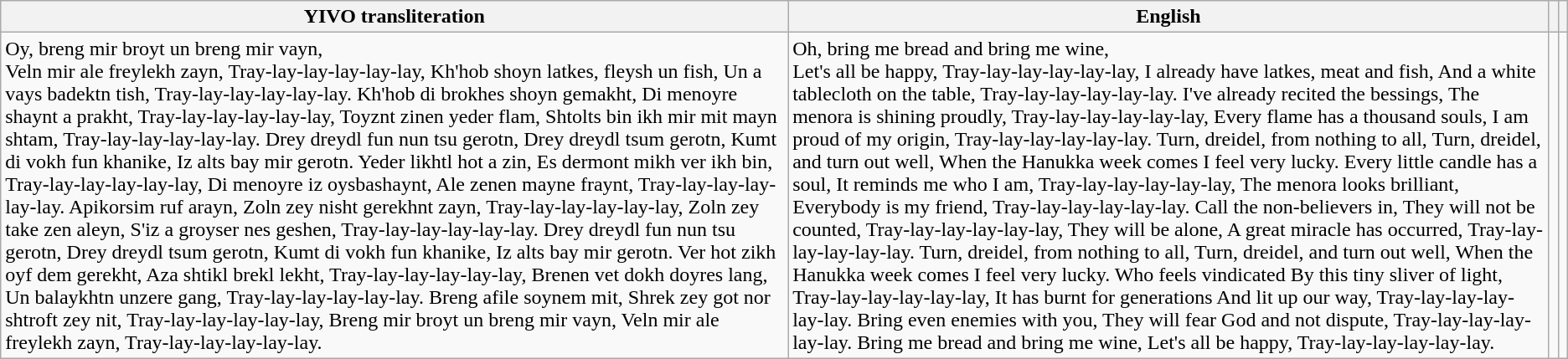<table class="wikitable">
<tr>
<th>YIVO transliteration</th>
<th>English</th>
<th></th>
<th></th>
</tr>
<tr>
<td>Oy, breng mir broyt un breng mir vayn,<br>Veln mir ale freylekh zayn,
Tray-lay-lay-lay-lay-lay,
Kh'hob shoyn latkes, fleysh un fish,
Un a vays badektn tish,
Tray-lay-lay-lay-lay-lay.
Kh'hob di brokhes shoyn gemakht,
Di menoyre shaynt a prakht,
Tray-lay-lay-lay-lay-lay,
Toyznt zinen yeder flam,
Shtolts bin ikh mir mit mayn shtam,
Tray-lay-lay-lay-lay-lay.
Drey dreydl fun nun tsu gerotn,
Drey dreydl tsum gerotn,
Kumt di vokh fun khanike,
Iz alts bay mir gerotn.
Yeder likhtl hot a zin,
Es dermont mikh ver ikh bin,
Tray-lay-lay-lay-lay-lay,
Di menoyre iz oysbashaynt,
Ale zenen mayne fraynt,
Tray-lay-lay-lay-lay-lay.
Apikorsim ruf arayn,
Zoln zey nisht gerekhnt zayn,
Tray-lay-lay-lay-lay-lay,
Zoln zey take zen aleyn,
S'iz a groyser nes geshen,
Tray-lay-lay-lay-lay-lay.
Drey dreydl fun nun tsu gerotn,
Drey dreydl tsum gerotn,
Kumt di vokh fun khanike,
Iz alts bay mir gerotn.
Ver hot zikh oyf dem gerekht,
Aza shtikl brekl lekht,
Tray-lay-lay-lay-lay-lay,
Brenen vet dokh doyres lang,
Un balaykhtn unzere gang,
Tray-lay-lay-lay-lay-lay.
Breng afile soynem mit,
Shrek zey got nor shtroft zey nit,
Tray-lay-lay-lay-lay-lay,
Breng mir broyt un breng mir vayn,
Veln mir ale freylekh zayn,
Tray-lay-lay-lay-lay-lay.</td>
<td>Oh, bring me bread and bring me wine,<br>Let's all be happy,
Tray-lay-lay-lay-lay-lay,
I already have latkes, meat and fish, 
And a white tablecloth on the table,
Tray-lay-lay-lay-lay-lay.
I've already recited the bessings,
The menora is shining proudly,
Tray-lay-lay-lay-lay-lay,
Every flame has a thousand souls,
I am proud of my origin,
Tray-lay-lay-lay-lay-lay.
Turn, dreidel, from nothing to all,
Turn, dreidel, and turn out well,
When the Hanukka week comes
I feel very lucky.
Every little candle has a soul,
It reminds me who I am,
Tray-lay-lay-lay-lay-lay,
The menora looks brilliant,
Everybody is my friend,
Tray-lay-lay-lay-lay-lay.
Call the non-believers in,
They will not be counted,
Tray-lay-lay-lay-lay-lay,
They will be alone,
A great miracle has occurred,
Tray-lay-lay-lay-lay-lay.
Turn, dreidel, from nothing to all,
Turn, dreidel, and turn out well,
When the Hanukka week comes
I feel very lucky.
Who feels vindicated
By this tiny sliver of light,
Tray-lay-lay-lay-lay-lay,
It has burnt for generations
And lit up our way,
Tray-lay-lay-lay-lay-lay.
Bring even enemies with you,
They will fear God and not dispute,
Tray-lay-lay-lay-lay-lay.
Bring me bread and bring me wine,
Let's all be happy,
Tray-lay-lay-lay-lay-lay.</td>
<td></td>
<td></td>
</tr>
</table>
